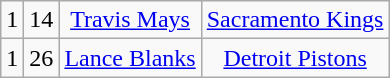<table class="wikitable">
<tr style="text-align:center;" bgcolor="">
<td>1</td>
<td>14</td>
<td><a href='#'>Travis Mays</a></td>
<td><a href='#'>Sacramento Kings</a></td>
</tr>
<tr style="text-align:center;" bgcolor="">
<td>1</td>
<td>26</td>
<td><a href='#'>Lance Blanks</a></td>
<td><a href='#'>Detroit Pistons</a></td>
</tr>
</table>
